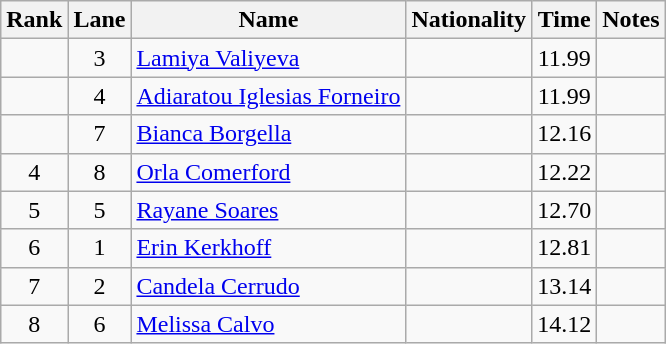<table class="wikitable sortable" style="text-align:center">
<tr>
<th>Rank</th>
<th>Lane</th>
<th>Name</th>
<th>Nationality</th>
<th>Time</th>
<th>Notes</th>
</tr>
<tr>
<td></td>
<td>3</td>
<td align=left><a href='#'>Lamiya Valiyeva</a></td>
<td align=left></td>
<td>11.99</td>
<td></td>
</tr>
<tr>
<td></td>
<td>4</td>
<td align=left><a href='#'>Adiaratou Iglesias Forneiro</a></td>
<td align=left></td>
<td>11.99</td>
<td></td>
</tr>
<tr>
<td></td>
<td>7</td>
<td align=left><a href='#'>Bianca Borgella</a></td>
<td align=left></td>
<td>12.16</td>
<td></td>
</tr>
<tr>
<td>4</td>
<td>8</td>
<td align=left><a href='#'>Orla Comerford</a></td>
<td align=left></td>
<td>12.22</td>
<td></td>
</tr>
<tr>
<td>5</td>
<td>5</td>
<td align=left><a href='#'>Rayane Soares</a></td>
<td align=left></td>
<td>12.70</td>
<td></td>
</tr>
<tr>
<td>6</td>
<td>1</td>
<td align=left><a href='#'>Erin Kerkhoff</a></td>
<td align=left></td>
<td>12.81</td>
<td></td>
</tr>
<tr>
<td>7</td>
<td>2</td>
<td align=left><a href='#'>Candela Cerrudo</a></td>
<td align=left></td>
<td>13.14</td>
<td></td>
</tr>
<tr>
<td>8</td>
<td>6</td>
<td align=left><a href='#'>Melissa Calvo</a></td>
<td align=left></td>
<td>14.12</td>
<td></td>
</tr>
</table>
